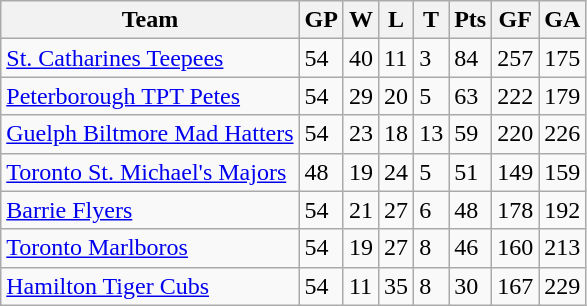<table class="wikitable">
<tr>
<th>Team</th>
<th>GP</th>
<th>W</th>
<th>L</th>
<th>T</th>
<th>Pts</th>
<th>GF</th>
<th>GA</th>
</tr>
<tr>
<td><a href='#'>St. Catharines Teepees</a></td>
<td>54</td>
<td>40</td>
<td>11</td>
<td>3</td>
<td>84</td>
<td>257</td>
<td>175</td>
</tr>
<tr>
<td><a href='#'>Peterborough TPT Petes</a></td>
<td>54</td>
<td>29</td>
<td>20</td>
<td>5</td>
<td>63</td>
<td>222</td>
<td>179</td>
</tr>
<tr>
<td><a href='#'>Guelph Biltmore Mad Hatters</a></td>
<td>54</td>
<td>23</td>
<td>18</td>
<td>13</td>
<td>59</td>
<td>220</td>
<td>226</td>
</tr>
<tr>
<td><a href='#'>Toronto St. Michael's Majors</a></td>
<td>48</td>
<td>19</td>
<td>24</td>
<td>5</td>
<td>51</td>
<td>149</td>
<td>159</td>
</tr>
<tr>
<td><a href='#'>Barrie Flyers</a></td>
<td>54</td>
<td>21</td>
<td>27</td>
<td>6</td>
<td>48</td>
<td>178</td>
<td>192</td>
</tr>
<tr>
<td><a href='#'>Toronto Marlboros</a></td>
<td>54</td>
<td>19</td>
<td>27</td>
<td>8</td>
<td>46</td>
<td>160</td>
<td>213</td>
</tr>
<tr>
<td><a href='#'>Hamilton Tiger Cubs</a></td>
<td>54</td>
<td>11</td>
<td>35</td>
<td>8</td>
<td>30</td>
<td>167</td>
<td>229</td>
</tr>
</table>
